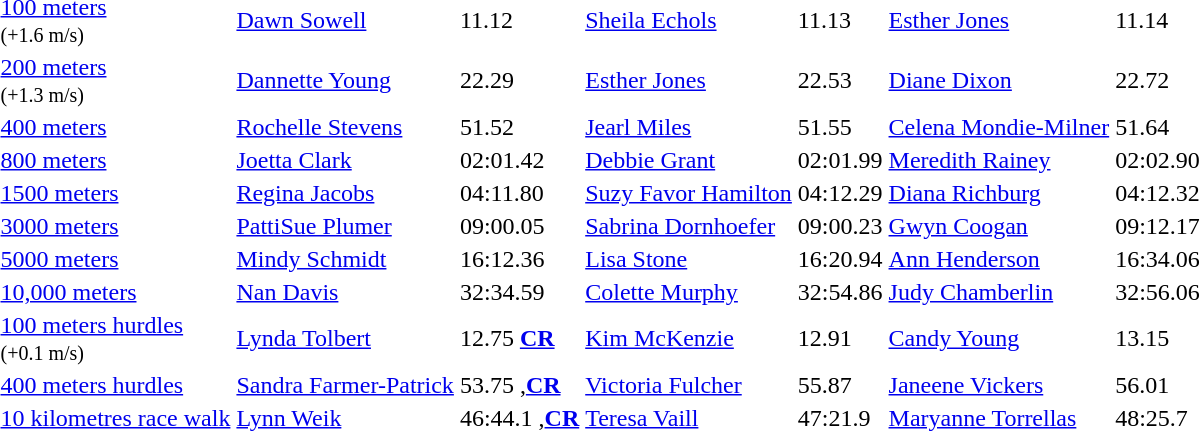<table>
<tr>
<td><a href='#'>100 meters</a> <br><small>(+1.6 m/s)</small></td>
<td><a href='#'>Dawn Sowell</a></td>
<td>11.12</td>
<td><a href='#'>Sheila Echols</a></td>
<td>11.13</td>
<td><a href='#'>Esther Jones</a></td>
<td>11.14</td>
</tr>
<tr>
<td><a href='#'>200 meters</a> <br><small>(+1.3 m/s)</small></td>
<td><a href='#'>Dannette Young</a></td>
<td>22.29</td>
<td><a href='#'>Esther Jones</a></td>
<td>22.53</td>
<td><a href='#'>Diane Dixon</a></td>
<td>22.72</td>
</tr>
<tr>
<td><a href='#'>400 meters</a></td>
<td><a href='#'>Rochelle Stevens</a></td>
<td>51.52</td>
<td><a href='#'>Jearl Miles</a></td>
<td>51.55</td>
<td><a href='#'>Celena Mondie-Milner</a></td>
<td>51.64</td>
</tr>
<tr>
<td><a href='#'>800 meters</a></td>
<td><a href='#'>Joetta Clark</a></td>
<td>02:01.42</td>
<td><a href='#'>Debbie Grant</a></td>
<td>02:01.99</td>
<td><a href='#'>Meredith Rainey</a></td>
<td>02:02.90</td>
</tr>
<tr>
<td><a href='#'>1500 meters</a></td>
<td><a href='#'>Regina Jacobs</a></td>
<td>04:11.80</td>
<td><a href='#'>Suzy Favor Hamilton</a></td>
<td>04:12.29</td>
<td><a href='#'>Diana Richburg</a></td>
<td>04:12.32</td>
</tr>
<tr>
<td><a href='#'>3000 meters</a></td>
<td><a href='#'>PattiSue Plumer</a></td>
<td>09:00.05</td>
<td><a href='#'>Sabrina Dornhoefer</a></td>
<td>09:00.23</td>
<td><a href='#'>Gwyn Coogan</a></td>
<td>09:12.17</td>
</tr>
<tr>
<td><a href='#'>5000 meters</a></td>
<td><a href='#'>Mindy Schmidt</a></td>
<td>16:12.36</td>
<td><a href='#'>Lisa Stone</a></td>
<td>16:20.94</td>
<td><a href='#'>Ann Henderson</a></td>
<td>16:34.06</td>
</tr>
<tr>
<td><a href='#'>10,000 meters</a></td>
<td><a href='#'>Nan Davis</a></td>
<td>32:34.59</td>
<td><a href='#'>Colette Murphy</a></td>
<td>32:54.86</td>
<td><a href='#'>Judy Chamberlin</a></td>
<td>32:56.06</td>
</tr>
<tr>
<td><a href='#'>100 meters hurdles</a><br><small>(+0.1 m/s)</small></td>
<td><a href='#'>Lynda Tolbert</a></td>
<td>12.75 <strong><a href='#'>CR</a></strong></td>
<td><a href='#'>Kim McKenzie</a></td>
<td>12.91</td>
<td><a href='#'>Candy Young</a></td>
<td>13.15</td>
</tr>
<tr>
<td><a href='#'>400 meters hurdles</a></td>
<td><a href='#'>Sandra Farmer-Patrick</a></td>
<td>53.75	,<strong><a href='#'>CR</a></strong></td>
<td><a href='#'>Victoria Fulcher</a></td>
<td>55.87</td>
<td><a href='#'>Janeene Vickers</a></td>
<td>56.01</td>
</tr>
<tr>
<td><a href='#'>10 kilometres race walk</a></td>
<td><a href='#'>Lynn Weik</a></td>
<td>46:44.1	,<strong><a href='#'>CR</a></strong></td>
<td><a href='#'>Teresa Vaill</a></td>
<td>47:21.9</td>
<td><a href='#'>Maryanne Torrellas</a></td>
<td>48:25.7</td>
</tr>
</table>
